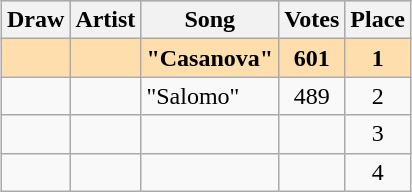<table class="sortable wikitable" style="margin: 1em auto 1em auto; text-align:center">
<tr bgcolor="#CCCCCC">
<th>Draw</th>
<th>Artist</th>
<th>Song</th>
<th>Votes</th>
<th>Place</th>
</tr>
<tr style="font-weight:bold; background:navajowhite;">
<td></td>
<td></td>
<td align="left">"Casanova"</td>
<td>601</td>
<td>1</td>
</tr>
<tr>
<td></td>
<td></td>
<td align="left">"Salomo"</td>
<td>489</td>
<td>2</td>
</tr>
<tr>
<td></td>
<td></td>
<td></td>
<td></td>
<td>3</td>
</tr>
<tr>
<td></td>
<td></td>
<td></td>
<td></td>
<td>4</td>
</tr>
</table>
